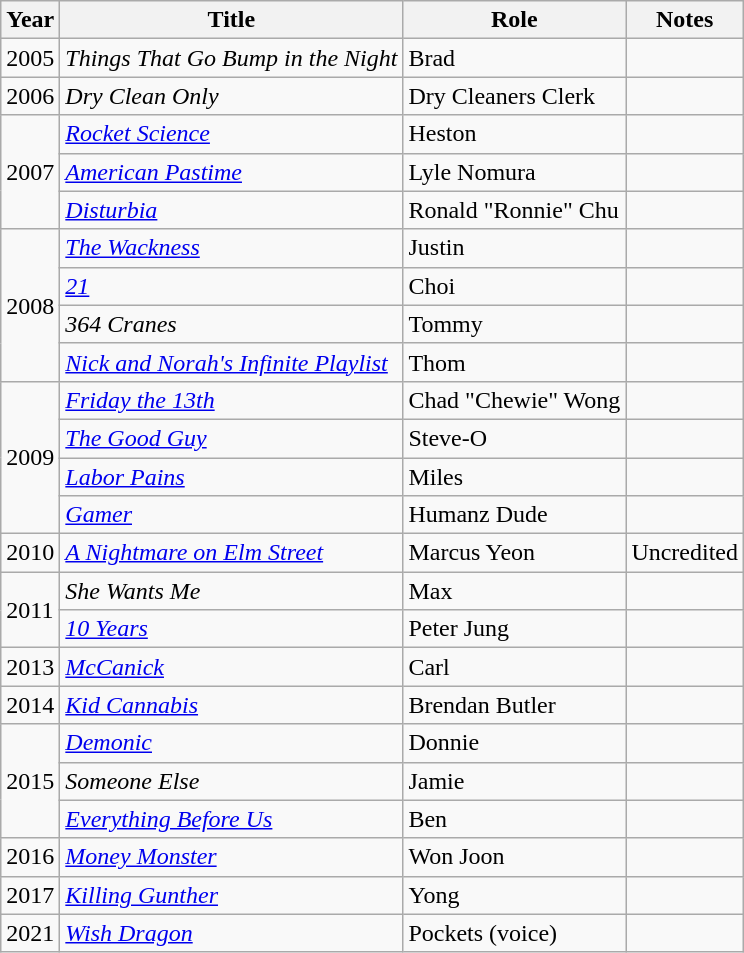<table class="wikitable sortable">
<tr>
<th>Year</th>
<th>Title</th>
<th>Role</th>
<th class="unsortable">Notes</th>
</tr>
<tr>
<td>2005</td>
<td><em>Things That Go Bump in the Night</em></td>
<td>Brad</td>
<td></td>
</tr>
<tr>
<td>2006</td>
<td><em>Dry Clean Only</em></td>
<td>Dry Cleaners Clerk</td>
<td></td>
</tr>
<tr>
<td rowspan=3>2007</td>
<td><em><a href='#'>Rocket Science</a></em></td>
<td>Heston</td>
<td></td>
</tr>
<tr>
<td><em><a href='#'>American Pastime</a></em></td>
<td>Lyle Nomura</td>
<td></td>
</tr>
<tr>
<td><em><a href='#'>Disturbia</a></em></td>
<td>Ronald "Ronnie" Chu</td>
<td></td>
</tr>
<tr>
<td rowspan=4>2008</td>
<td><em><a href='#'>The Wackness</a></em></td>
<td>Justin</td>
<td></td>
</tr>
<tr>
<td><em><a href='#'>21</a></em></td>
<td>Choi</td>
<td></td>
</tr>
<tr>
<td><em>364 Cranes</em></td>
<td>Tommy</td>
<td></td>
</tr>
<tr>
<td><em><a href='#'>Nick and Norah's Infinite Playlist</a></em></td>
<td>Thom</td>
<td></td>
</tr>
<tr>
<td rowspan=4>2009</td>
<td><em><a href='#'>Friday the 13th</a></em></td>
<td>Chad "Chewie" Wong</td>
<td></td>
</tr>
<tr>
<td><em><a href='#'>The Good Guy</a></em></td>
<td>Steve-O</td>
<td></td>
</tr>
<tr>
<td><em><a href='#'>Labor Pains</a></em></td>
<td>Miles</td>
<td></td>
</tr>
<tr>
<td><em><a href='#'>Gamer</a></em></td>
<td>Humanz Dude</td>
<td></td>
</tr>
<tr>
<td>2010</td>
<td><em><a href='#'>A Nightmare on Elm Street</a></em></td>
<td>Marcus Yeon</td>
<td>Uncredited</td>
</tr>
<tr>
<td rowspan=2>2011</td>
<td><em>She Wants Me</em></td>
<td>Max</td>
<td></td>
</tr>
<tr>
<td><em><a href='#'>10 Years</a></em></td>
<td>Peter Jung</td>
<td></td>
</tr>
<tr>
<td>2013</td>
<td><em><a href='#'>McCanick</a></em></td>
<td>Carl</td>
<td></td>
</tr>
<tr>
<td>2014</td>
<td><em><a href='#'>Kid Cannabis</a></em></td>
<td>Brendan Butler</td>
<td></td>
</tr>
<tr>
<td rowspan=3>2015</td>
<td><em><a href='#'>Demonic</a></em></td>
<td>Donnie</td>
<td></td>
</tr>
<tr>
<td><em>Someone Else</em></td>
<td>Jamie</td>
<td></td>
</tr>
<tr>
<td><em><a href='#'>Everything Before Us</a></em></td>
<td>Ben</td>
<td></td>
</tr>
<tr>
<td>2016</td>
<td><em><a href='#'>Money Monster</a></em></td>
<td>Won Joon</td>
<td></td>
</tr>
<tr>
<td>2017</td>
<td><em><a href='#'>Killing Gunther</a></em></td>
<td>Yong</td>
<td></td>
</tr>
<tr>
<td>2021</td>
<td><em><a href='#'>Wish Dragon</a></em></td>
<td>Pockets (voice)</td>
<td></td>
</tr>
</table>
